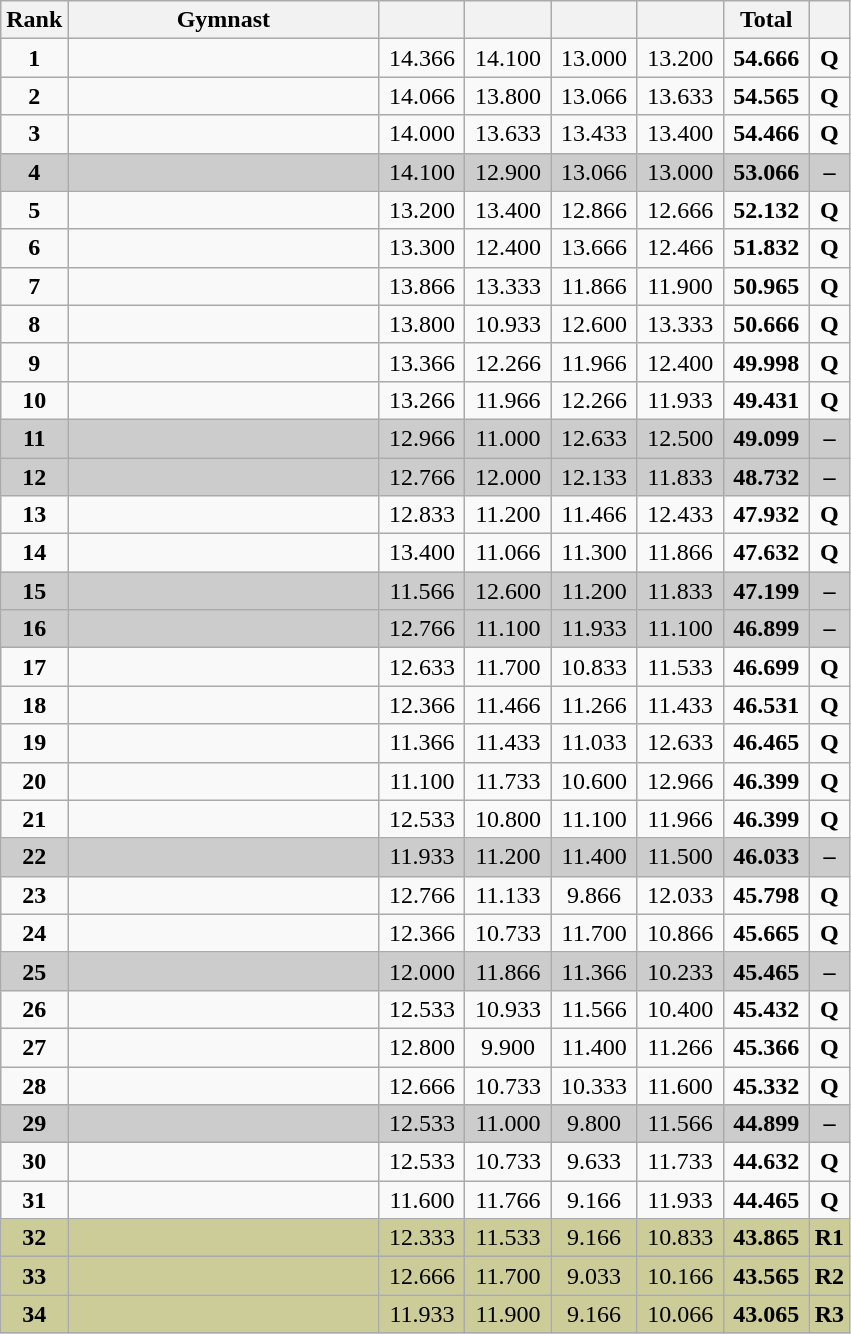<table class="wikitable sortable" style="text-align:center; font-size:100%">
<tr>
<th scope="col" style="width:15px;">Rank</th>
<th scope="col" style="width:200px;">Gymnast</th>
<th scope="col" style="width:50px;"></th>
<th scope="col" style="width:50px;"></th>
<th scope="col" style="width:50px;"></th>
<th scope="col" style="width:50px;"></th>
<th scope="col" style="width:50px;">Total</th>
<th scope="col" style="width:15px;"></th>
</tr>
<tr>
<td scope="row" style="text-align:center;"><strong>1</strong></td>
<td style="text-align:left;"></td>
<td>14.366</td>
<td>14.100</td>
<td>13.000</td>
<td>13.200</td>
<td><strong>54.666</strong></td>
<td><strong>Q</strong></td>
</tr>
<tr>
<td scope="row" style="text-align:center;"><strong>2</strong></td>
<td style="text-align:left;"></td>
<td>14.066</td>
<td>13.800</td>
<td>13.066</td>
<td>13.633</td>
<td><strong>54.565</strong></td>
<td><strong>Q</strong></td>
</tr>
<tr>
<td scope="row" style="text-align:center;"><strong>3</strong></td>
<td style="text-align:left;"></td>
<td>14.000</td>
<td>13.633</td>
<td>13.433</td>
<td>13.400</td>
<td><strong>54.466</strong></td>
<td><strong>Q</strong></td>
</tr>
<tr style="background:#cccccc;">
<td scope="row" style="text-align:center;"><strong>4</strong></td>
<td style="text-align:left;"></td>
<td>14.100</td>
<td>12.900</td>
<td>13.066</td>
<td>13.000</td>
<td><strong>53.066</strong></td>
<td><strong>–</strong></td>
</tr>
<tr>
<td scope="row" style="text-align:center;"><strong>5</strong></td>
<td style="text-align:left;"></td>
<td>13.200</td>
<td>13.400</td>
<td>12.866</td>
<td>12.666</td>
<td><strong>52.132</strong></td>
<td><strong>Q</strong></td>
</tr>
<tr>
<td scope="row" style="text-align:center;"><strong>6</strong></td>
<td style="text-align:left;"></td>
<td>13.300</td>
<td>12.400</td>
<td>13.666</td>
<td>12.466</td>
<td><strong>51.832</strong></td>
<td><strong>Q</strong></td>
</tr>
<tr>
<td scope="row" style="text-align:center;"><strong>7</strong></td>
<td style="text-align:left;"></td>
<td>13.866</td>
<td>13.333</td>
<td>11.866</td>
<td>11.900</td>
<td><strong>50.965</strong></td>
<td><strong>Q</strong></td>
</tr>
<tr>
<td scope="row" style="text-align:center;"><strong>8</strong></td>
<td style="text-align:left;"></td>
<td>13.800</td>
<td>10.933</td>
<td>12.600</td>
<td>13.333</td>
<td><strong>50.666</strong></td>
<td><strong>Q</strong></td>
</tr>
<tr>
<td scope="row" style="text-align:center;"><strong>9</strong></td>
<td style="text-align:left;"></td>
<td>13.366</td>
<td>12.266</td>
<td>11.966</td>
<td>12.400</td>
<td><strong>49.998</strong></td>
<td><strong>Q</strong></td>
</tr>
<tr>
<td scope="row" style="text-align:center;"><strong>10</strong></td>
<td style="text-align:left;"></td>
<td>13.266</td>
<td>11.966</td>
<td>12.266</td>
<td>11.933</td>
<td><strong>49.431</strong></td>
<td><strong>Q</strong></td>
</tr>
<tr style="background:#cccccc;">
<td scope="row" style="text-align:center;"><strong>11</strong></td>
<td style="text-align:left;"></td>
<td>12.966</td>
<td>11.000</td>
<td>12.633</td>
<td>12.500</td>
<td><strong>49.099</strong></td>
<td><strong>–</strong></td>
</tr>
<tr style="background:#cccccc;">
<td scope="row" style="text-align:center;"><strong>12</strong></td>
<td style="text-align:left;"></td>
<td>12.766</td>
<td>12.000</td>
<td>12.133</td>
<td>11.833</td>
<td><strong>48.732</strong></td>
<td><strong>–</strong></td>
</tr>
<tr>
<td scope="row" style="text-align:center;"><strong>13</strong></td>
<td style="text-align:left;"></td>
<td>12.833</td>
<td>11.200</td>
<td>11.466</td>
<td>12.433</td>
<td><strong>47.932</strong></td>
<td><strong>Q</strong></td>
</tr>
<tr>
<td scope="row" style="text-align:center;"><strong>14</strong></td>
<td style="text-align:left;"></td>
<td>13.400</td>
<td>11.066</td>
<td>11.300</td>
<td>11.866</td>
<td><strong>47.632</strong></td>
<td><strong>Q</strong></td>
</tr>
<tr style="background:#cccccc;">
<td scope="row" style="text-align:center;"><strong>15</strong></td>
<td style="text-align:left;"></td>
<td>11.566</td>
<td>12.600</td>
<td>11.200</td>
<td>11.833</td>
<td><strong>47.199</strong></td>
<td><strong>–</strong></td>
</tr>
<tr style="background:#cccccc;">
<td scope="row" style="text-align:center;"><strong>16</strong></td>
<td style="text-align:left;"></td>
<td>12.766</td>
<td>11.100</td>
<td>11.933</td>
<td>11.100</td>
<td><strong>46.899</strong></td>
<td><strong>–</strong></td>
</tr>
<tr>
<td scope="row" style="text-align:center;"><strong>17</strong></td>
<td style="text-align:left;"></td>
<td>12.633</td>
<td>11.700</td>
<td>10.833</td>
<td>11.533</td>
<td><strong>46.699</strong></td>
<td><strong>Q</strong></td>
</tr>
<tr>
<td scope="row" style="text-align:center;"><strong>18</strong></td>
<td style="text-align:left;"></td>
<td>12.366</td>
<td>11.466</td>
<td>11.266</td>
<td>11.433</td>
<td><strong>46.531</strong></td>
<td><strong>Q</strong></td>
</tr>
<tr>
<td scope="row" style="text-align:center;"><strong>19</strong></td>
<td style="text-align:left;"></td>
<td>11.366</td>
<td>11.433</td>
<td>11.033</td>
<td>12.633</td>
<td><strong>46.465</strong></td>
<td><strong>Q</strong></td>
</tr>
<tr>
<td scope="row" style="text-align:center;"><strong>20</strong></td>
<td style="text-align:left;"></td>
<td>11.100</td>
<td>11.733</td>
<td>10.600</td>
<td>12.966</td>
<td><strong>46.399</strong></td>
<td><strong>Q</strong></td>
</tr>
<tr>
<td scope="row" style="text-align:center;"><strong>21</strong></td>
<td style="text-align:left;"></td>
<td>12.533</td>
<td>10.800</td>
<td>11.100</td>
<td>11.966</td>
<td><strong>46.399</strong></td>
<td><strong>Q</strong></td>
</tr>
<tr style="background:#cccccc;">
<td scope="row" style="text-align:center;"><strong>22</strong></td>
<td style="text-align:left;"></td>
<td>11.933</td>
<td>11.200</td>
<td>11.400</td>
<td>11.500</td>
<td><strong>46.033</strong></td>
<td><strong>–</strong></td>
</tr>
<tr>
<td scope="row" style="text-align:center;"><strong>23</strong></td>
<td style="text-align:left;"></td>
<td>12.766</td>
<td>11.133</td>
<td>9.866</td>
<td>12.033</td>
<td><strong>45.798</strong></td>
<td><strong>Q</strong></td>
</tr>
<tr>
<td scope="row" style="text-align:center;"><strong>24</strong></td>
<td style="text-align:left;"></td>
<td>12.366</td>
<td>10.733</td>
<td>11.700</td>
<td>10.866</td>
<td><strong>45.665</strong></td>
<td><strong>Q</strong></td>
</tr>
<tr style="background:#cccccc;">
<td scope="row" style="text-align:center;"><strong>25</strong></td>
<td style="text-align:left;"></td>
<td>12.000</td>
<td>11.866</td>
<td>11.366</td>
<td>10.233</td>
<td><strong>45.465</strong></td>
<td><strong>–</strong></td>
</tr>
<tr>
<td scope="row" style="text-align:center;"><strong>26</strong></td>
<td style="text-align:left;"></td>
<td>12.533</td>
<td>10.933</td>
<td>11.566</td>
<td>10.400</td>
<td><strong>45.432</strong></td>
<td><strong>Q</strong></td>
</tr>
<tr>
<td scope="row" style="text-align:center;"><strong>27</strong></td>
<td style="text-align:left;"></td>
<td>12.800</td>
<td>9.900</td>
<td>11.400</td>
<td>11.266</td>
<td><strong>45.366</strong></td>
<td><strong>Q</strong></td>
</tr>
<tr>
<td scope="row" style="text-align:center;"><strong>28</strong></td>
<td style="text-align:left;"></td>
<td>12.666</td>
<td>10.733</td>
<td>10.333</td>
<td>11.600</td>
<td><strong>45.332</strong></td>
<td><strong>Q</strong></td>
</tr>
<tr style="background:#cccccc;">
<td scope="row" style="text-align:center;"><strong>29</strong></td>
<td style="text-align:left;"></td>
<td>12.533</td>
<td>11.000</td>
<td>9.800</td>
<td>11.566</td>
<td><strong>44.899</strong></td>
<td><strong>–</strong></td>
</tr>
<tr>
<td scope="row" style="text-align:center;"><strong>30</strong></td>
<td style="text-align:left;"></td>
<td>12.533</td>
<td>10.733</td>
<td>9.633</td>
<td>11.733</td>
<td><strong>44.632</strong></td>
<td><strong>Q</strong></td>
</tr>
<tr>
<td scope="row" style="text-align:center;"><strong>31</strong></td>
<td style="text-align:left;"></td>
<td>11.600</td>
<td>11.766</td>
<td>9.166</td>
<td>11.933</td>
<td><strong>44.465</strong></td>
<td><strong>Q</strong></td>
</tr>
<tr style="background:#cccc99;">
<td scope="row" style="text-align:center;"><strong>32</strong></td>
<td style="text-align:left;"></td>
<td>12.333</td>
<td>11.533</td>
<td>9.166</td>
<td>10.833</td>
<td><strong>43.865</strong></td>
<td><strong>R1</strong></td>
</tr>
<tr style="background:#cccc99;">
<td scope="row" style="text-align:center;"><strong>33</strong></td>
<td style="text-align:left;"></td>
<td>12.666</td>
<td>11.700</td>
<td>9.033</td>
<td>10.166</td>
<td><strong>43.565</strong></td>
<td><strong>R2</strong></td>
</tr>
<tr style="background:#cccc99;">
<td scope="row" style="text-align:center;"><strong>34</strong></td>
<td style="text-align:left;"></td>
<td>11.933</td>
<td>11.900</td>
<td>9.166</td>
<td>10.066</td>
<td><strong>43.065</strong></td>
<td><strong>R3</strong></td>
</tr>
</table>
